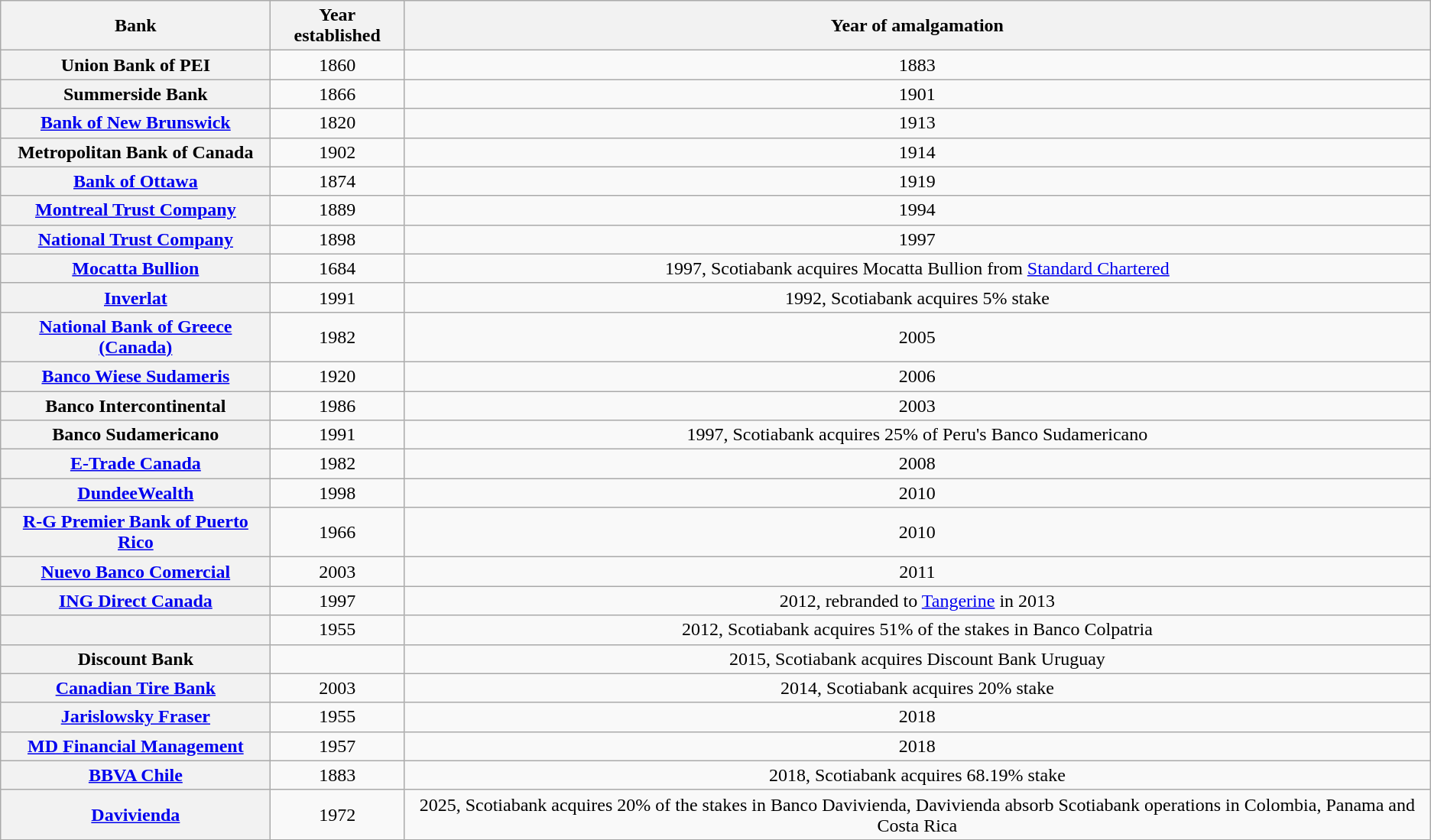<table class="wikitable plainrowheaders" style="text-align:center">
<tr>
<th scope="col">Bank</th>
<th scope="col">Year established</th>
<th scope="col">Year of amalgamation</th>
</tr>
<tr>
<th scope="row"> Union Bank of PEI</th>
<td>1860</td>
<td>1883</td>
</tr>
<tr>
<th scope="row"> Summerside Bank</th>
<td>1866</td>
<td>1901</td>
</tr>
<tr>
<th scope="row"> <a href='#'>Bank of New Brunswick</a></th>
<td>1820</td>
<td>1913</td>
</tr>
<tr>
<th scope="row"> Metropolitan Bank of Canada</th>
<td>1902</td>
<td>1914</td>
</tr>
<tr>
<th scope="row"> <a href='#'>Bank of Ottawa</a></th>
<td>1874</td>
<td>1919</td>
</tr>
<tr>
<th scope="row"> <a href='#'>Montreal Trust Company</a></th>
<td>1889</td>
<td>1994</td>
</tr>
<tr>
<th scope="row"> <a href='#'>National Trust Company</a></th>
<td>1898</td>
<td>1997</td>
</tr>
<tr>
<th scope="row"> <a href='#'>Mocatta Bullion</a></th>
<td>1684</td>
<td>1997, Scotiabank acquires Mocatta Bullion from <a href='#'>Standard Chartered</a></td>
</tr>
<tr>
<th scope="row"> <a href='#'>Inverlat</a></th>
<td>1991</td>
<td>1992, Scotiabank acquires 5% stake</td>
</tr>
<tr>
<th scope="row"> <a href='#'>National Bank of Greece (Canada)</a></th>
<td>1982</td>
<td>2005</td>
</tr>
<tr>
<th scope="row"> <a href='#'>Banco Wiese Sudameris</a></th>
<td>1920</td>
<td>2006</td>
</tr>
<tr>
<th scope="row"> Banco Intercontinental</th>
<td>1986</td>
<td>2003</td>
</tr>
<tr>
<th scope="row"> Banco Sudamericano</th>
<td>1991</td>
<td>1997, Scotiabank acquires 25% of Peru's Banco Sudamericano</td>
</tr>
<tr>
<th scope="row"> <a href='#'>E-Trade Canada</a></th>
<td>1982</td>
<td>2008</td>
</tr>
<tr>
<th scope="row"> <a href='#'>DundeeWealth</a></th>
<td>1998</td>
<td>2010</td>
</tr>
<tr>
<th scope="row"> <a href='#'>R-G Premier Bank of Puerto Rico</a></th>
<td>1966</td>
<td>2010</td>
</tr>
<tr>
<th scope="row"> <a href='#'>Nuevo Banco Comercial</a></th>
<td>2003</td>
<td>2011</td>
</tr>
<tr>
<th scope="row"> <a href='#'>ING Direct Canada</a></th>
<td>1997</td>
<td>2012, rebranded to <a href='#'>Tangerine</a> in 2013</td>
</tr>
<tr>
<th scope="row"> </th>
<td>1955</td>
<td>2012, Scotiabank acquires 51% of the stakes in Banco Colpatria</td>
</tr>
<tr>
<th scope="row"> Discount Bank</th>
<td></td>
<td>2015, Scotiabank acquires Discount Bank Uruguay</td>
</tr>
<tr>
<th scope="row"> <a href='#'>Canadian Tire Bank</a></th>
<td>2003</td>
<td>2014, Scotiabank acquires 20% stake</td>
</tr>
<tr>
<th scope="row"> <a href='#'>Jarislowsky Fraser</a></th>
<td>1955</td>
<td>2018</td>
</tr>
<tr>
<th scope="row"> <a href='#'>MD Financial Management</a></th>
<td>1957</td>
<td>2018</td>
</tr>
<tr>
<th scope="row"> <a href='#'>BBVA Chile</a></th>
<td>1883</td>
<td>2018, Scotiabank acquires 68.19% stake</td>
</tr>
<tr>
<th scope="row">     <a href='#'>Davivienda</a></th>
<td>1972</td>
<td>2025, Scotiabank acquires 20% of the stakes in Banco Davivienda, Davivienda absorb Scotiabank operations in Colombia, Panama and Costa Rica</td>
</tr>
</table>
